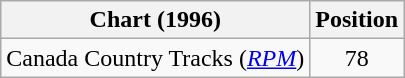<table class="wikitable sortable">
<tr>
<th scope="col">Chart (1996)</th>
<th scope="col">Position</th>
</tr>
<tr>
<td>Canada Country Tracks (<em><a href='#'>RPM</a></em>)</td>
<td align="center">78</td>
</tr>
</table>
